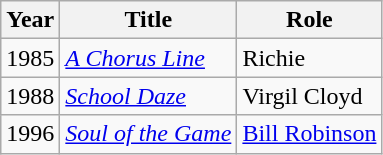<table class="wikitable">
<tr>
<th>Year</th>
<th>Title</th>
<th>Role</th>
</tr>
<tr>
<td>1985</td>
<td><em><a href='#'>A Chorus Line</a></em></td>
<td>Richie</td>
</tr>
<tr>
<td>1988</td>
<td><em><a href='#'>School Daze</a></em></td>
<td>Virgil Cloyd</td>
</tr>
<tr>
<td>1996</td>
<td><em><a href='#'>Soul of the Game</a></em></td>
<td><a href='#'>Bill Robinson</a></td>
</tr>
</table>
